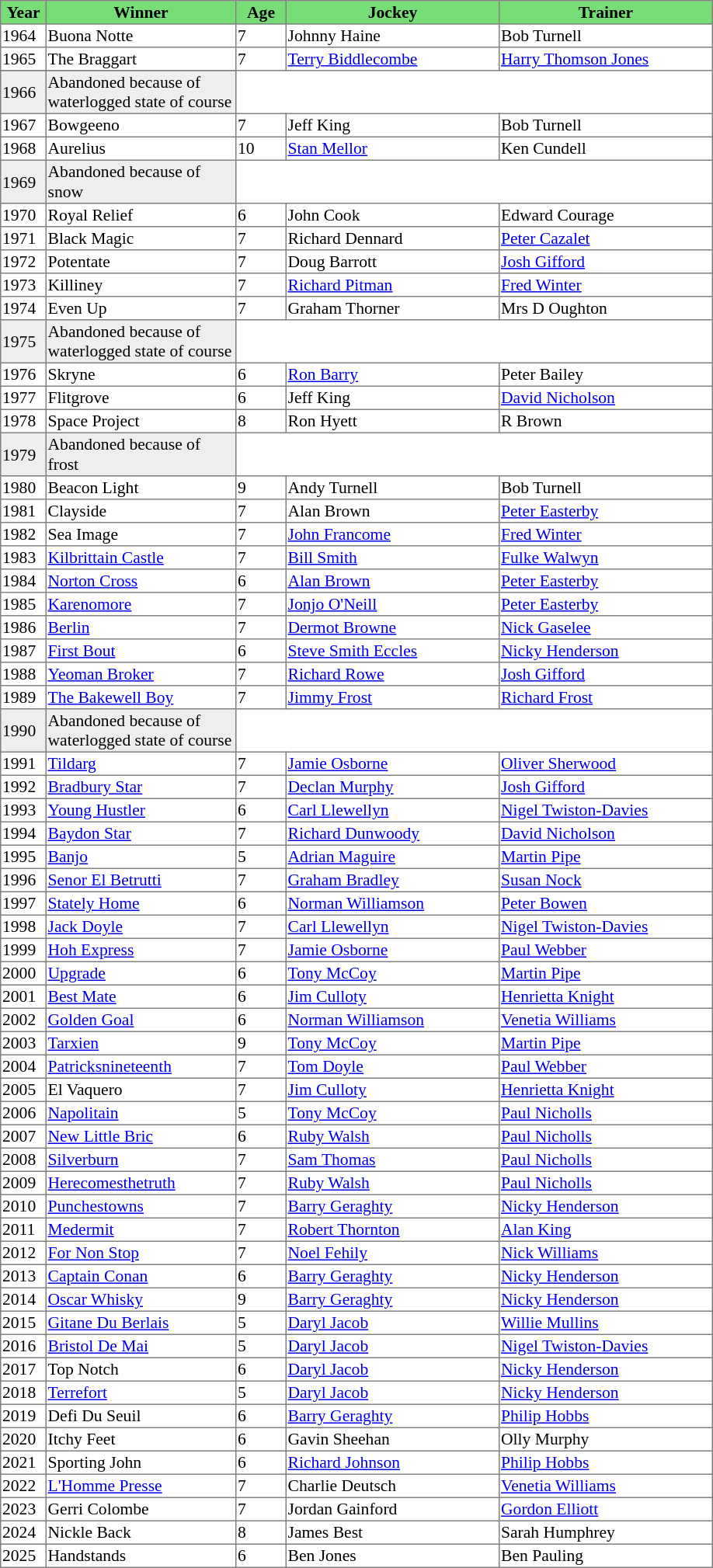<table class = "sortable" | border="1" style="border-collapse: collapse; font-size:90%">
<tr bgcolor="#77dd77" align="center">
<th width="36px"><strong>Year</strong><br></th>
<th width="160px"><strong>Winner</strong><br></th>
<th width="40px"><strong>Age</strong><br></th>
<th width="180px"><strong>Jockey</strong><br></th>
<th width="180px"><strong>Trainer</strong><br></th>
</tr>
<tr>
<td>1964</td>
<td>Buona Notte</td>
<td>7</td>
<td>Johnny Haine</td>
<td>Bob Turnell</td>
</tr>
<tr>
<td>1965</td>
<td>The Braggart</td>
<td>7</td>
<td><a href='#'>Terry Biddlecombe</a></td>
<td><a href='#'>Harry Thomson Jones</a></td>
</tr>
<tr>
</tr>
<tr bgcolor="#eeeeee">
<td>1966<td>Abandoned because of waterlogged state of course</td></td>
</tr>
<tr>
<td>1967</td>
<td>Bowgeeno</td>
<td>7</td>
<td>Jeff King</td>
<td>Bob Turnell</td>
</tr>
<tr>
<td>1968</td>
<td>Aurelius</td>
<td>10</td>
<td><a href='#'>Stan Mellor</a></td>
<td>Ken Cundell</td>
</tr>
<tr bgcolor="#eeeeee">
<td>1969<td>Abandoned because of snow</td></td>
</tr>
<tr>
<td>1970</td>
<td>Royal Relief</td>
<td>6</td>
<td>John Cook</td>
<td>Edward Courage</td>
</tr>
<tr>
<td>1971</td>
<td>Black Magic</td>
<td>7</td>
<td>Richard Dennard</td>
<td><a href='#'>Peter Cazalet</a></td>
</tr>
<tr>
<td>1972</td>
<td>Potentate</td>
<td>7</td>
<td>Doug Barrott</td>
<td><a href='#'>Josh Gifford</a></td>
</tr>
<tr>
<td>1973</td>
<td>Killiney</td>
<td>7</td>
<td><a href='#'>Richard Pitman</a></td>
<td><a href='#'>Fred Winter</a></td>
</tr>
<tr>
<td>1974</td>
<td>Even Up</td>
<td>7</td>
<td>Graham Thorner</td>
<td>Mrs D Oughton</td>
</tr>
<tr bgcolor="#eeeeee">
<td>1975<td>Abandoned because of waterlogged state of course</td></td>
</tr>
<tr>
<td>1976</td>
<td>Skryne</td>
<td>6</td>
<td><a href='#'>Ron Barry</a></td>
<td>Peter Bailey</td>
</tr>
<tr>
<td>1977</td>
<td>Flitgrove</td>
<td>6</td>
<td>Jeff King</td>
<td><a href='#'>David Nicholson</a></td>
</tr>
<tr>
<td>1978</td>
<td>Space Project</td>
<td>8</td>
<td>Ron Hyett</td>
<td>R Brown</td>
</tr>
<tr bgcolor="#eeeeee">
<td>1979<td>Abandoned because of frost</td></td>
</tr>
<tr>
<td>1980</td>
<td>Beacon Light</td>
<td>9</td>
<td>Andy Turnell</td>
<td>Bob Turnell</td>
</tr>
<tr>
<td>1981</td>
<td>Clayside</td>
<td>7</td>
<td>Alan Brown</td>
<td><a href='#'>Peter Easterby</a></td>
</tr>
<tr>
<td>1982</td>
<td>Sea Image</td>
<td>7</td>
<td><a href='#'>John Francome</a></td>
<td><a href='#'>Fred Winter</a></td>
</tr>
<tr>
<td>1983</td>
<td><a href='#'>Kilbrittain Castle</a></td>
<td>7</td>
<td><a href='#'>Bill Smith</a></td>
<td><a href='#'>Fulke Walwyn</a></td>
</tr>
<tr>
<td>1984</td>
<td><a href='#'>Norton Cross</a></td>
<td>6</td>
<td><a href='#'>Alan Brown</a></td>
<td><a href='#'>Peter Easterby</a></td>
</tr>
<tr>
<td>1985</td>
<td><a href='#'>Karenomore</a></td>
<td>7</td>
<td><a href='#'>Jonjo O'Neill</a></td>
<td><a href='#'>Peter Easterby</a></td>
</tr>
<tr>
<td>1986</td>
<td><a href='#'>Berlin</a></td>
<td>7</td>
<td><a href='#'>Dermot Browne</a></td>
<td><a href='#'>Nick Gaselee</a></td>
</tr>
<tr>
<td>1987</td>
<td><a href='#'>First Bout</a></td>
<td>6</td>
<td><a href='#'>Steve Smith Eccles</a></td>
<td><a href='#'>Nicky Henderson</a></td>
</tr>
<tr>
<td>1988</td>
<td><a href='#'>Yeoman Broker</a></td>
<td>7</td>
<td><a href='#'>Richard Rowe</a></td>
<td><a href='#'>Josh Gifford</a></td>
</tr>
<tr>
<td>1989</td>
<td><a href='#'>The Bakewell Boy</a></td>
<td>7</td>
<td><a href='#'>Jimmy Frost</a></td>
<td><a href='#'>Richard Frost</a></td>
</tr>
<tr bgcolor="#eeeeee">
<td>1990<td>Abandoned because of waterlogged state of course</td></td>
</tr>
<tr>
<td>1991</td>
<td><a href='#'>Tildarg</a></td>
<td>7</td>
<td><a href='#'>Jamie Osborne</a></td>
<td><a href='#'>Oliver Sherwood</a></td>
</tr>
<tr>
<td>1992</td>
<td><a href='#'>Bradbury Star</a></td>
<td>7</td>
<td><a href='#'>Declan Murphy</a></td>
<td><a href='#'>Josh Gifford</a></td>
</tr>
<tr>
<td>1993</td>
<td><a href='#'>Young Hustler</a></td>
<td>6</td>
<td><a href='#'>Carl Llewellyn</a></td>
<td><a href='#'>Nigel Twiston-Davies</a></td>
</tr>
<tr>
<td>1994</td>
<td><a href='#'>Baydon Star</a></td>
<td>7</td>
<td><a href='#'>Richard Dunwoody</a></td>
<td><a href='#'>David Nicholson</a></td>
</tr>
<tr>
<td>1995</td>
<td><a href='#'>Banjo</a></td>
<td>5</td>
<td><a href='#'>Adrian Maguire</a></td>
<td><a href='#'>Martin Pipe</a></td>
</tr>
<tr>
<td>1996</td>
<td><a href='#'>Senor El Betrutti</a></td>
<td>7</td>
<td><a href='#'>Graham Bradley</a></td>
<td><a href='#'>Susan Nock</a></td>
</tr>
<tr>
<td>1997</td>
<td><a href='#'>Stately Home</a></td>
<td>6</td>
<td><a href='#'>Norman Williamson</a></td>
<td><a href='#'>Peter Bowen</a></td>
</tr>
<tr>
<td>1998</td>
<td><a href='#'>Jack Doyle</a></td>
<td>7</td>
<td><a href='#'>Carl Llewellyn</a></td>
<td><a href='#'>Nigel Twiston-Davies</a></td>
</tr>
<tr>
<td>1999</td>
<td><a href='#'>Hoh Express</a></td>
<td>7</td>
<td><a href='#'>Jamie Osborne</a></td>
<td><a href='#'>Paul Webber</a></td>
</tr>
<tr>
<td>2000</td>
<td><a href='#'>Upgrade</a></td>
<td>6</td>
<td><a href='#'>Tony McCoy</a></td>
<td><a href='#'>Martin Pipe</a></td>
</tr>
<tr>
<td>2001</td>
<td><a href='#'>Best Mate</a></td>
<td>6</td>
<td><a href='#'>Jim Culloty</a></td>
<td><a href='#'>Henrietta Knight</a></td>
</tr>
<tr>
<td>2002</td>
<td><a href='#'>Golden Goal</a></td>
<td>6</td>
<td><a href='#'>Norman Williamson</a></td>
<td><a href='#'>Venetia Williams</a></td>
</tr>
<tr>
<td>2003</td>
<td><a href='#'>Tarxien</a></td>
<td>9</td>
<td><a href='#'>Tony McCoy</a></td>
<td><a href='#'>Martin Pipe</a></td>
</tr>
<tr>
<td>2004</td>
<td><a href='#'>Patricksnineteenth</a></td>
<td>7</td>
<td><a href='#'>Tom Doyle</a></td>
<td><a href='#'>Paul Webber</a></td>
</tr>
<tr>
<td>2005</td>
<td>El Vaquero</td>
<td>7</td>
<td><a href='#'>Jim Culloty</a></td>
<td><a href='#'>Henrietta Knight</a></td>
</tr>
<tr>
<td>2006</td>
<td><a href='#'>Napolitain</a></td>
<td>5</td>
<td><a href='#'>Tony McCoy</a></td>
<td><a href='#'>Paul Nicholls</a></td>
</tr>
<tr>
<td>2007</td>
<td><a href='#'>New Little Bric</a></td>
<td>6</td>
<td><a href='#'>Ruby Walsh</a></td>
<td><a href='#'>Paul Nicholls</a></td>
</tr>
<tr>
<td>2008</td>
<td><a href='#'>Silverburn</a></td>
<td>7</td>
<td><a href='#'>Sam Thomas</a></td>
<td><a href='#'>Paul Nicholls</a></td>
</tr>
<tr>
<td>2009</td>
<td><a href='#'>Herecomesthetruth</a></td>
<td>7</td>
<td><a href='#'>Ruby Walsh</a></td>
<td><a href='#'>Paul Nicholls</a></td>
</tr>
<tr>
<td>2010</td>
<td><a href='#'>Punchestowns</a></td>
<td>7</td>
<td><a href='#'>Barry Geraghty</a></td>
<td><a href='#'>Nicky Henderson</a></td>
</tr>
<tr>
<td>2011</td>
<td><a href='#'>Medermit</a></td>
<td>7</td>
<td><a href='#'>Robert Thornton</a></td>
<td><a href='#'>Alan King</a></td>
</tr>
<tr>
<td>2012</td>
<td><a href='#'>For Non Stop</a></td>
<td>7</td>
<td><a href='#'>Noel Fehily</a></td>
<td><a href='#'>Nick Williams</a></td>
</tr>
<tr>
<td>2013</td>
<td><a href='#'>Captain Conan</a></td>
<td>6</td>
<td><a href='#'>Barry Geraghty</a></td>
<td><a href='#'>Nicky Henderson</a></td>
</tr>
<tr>
<td>2014</td>
<td><a href='#'>Oscar Whisky</a></td>
<td>9</td>
<td><a href='#'>Barry Geraghty</a></td>
<td><a href='#'>Nicky Henderson</a></td>
</tr>
<tr>
<td>2015</td>
<td><a href='#'>Gitane Du Berlais</a></td>
<td>5</td>
<td><a href='#'>Daryl Jacob</a></td>
<td><a href='#'>Willie Mullins</a></td>
</tr>
<tr>
<td>2016</td>
<td><a href='#'>Bristol De Mai</a></td>
<td>5</td>
<td><a href='#'>Daryl Jacob</a></td>
<td><a href='#'>Nigel Twiston-Davies</a></td>
</tr>
<tr>
<td>2017</td>
<td>Top Notch</td>
<td>6</td>
<td><a href='#'>Daryl Jacob</a></td>
<td><a href='#'>Nicky Henderson</a></td>
</tr>
<tr>
<td>2018</td>
<td><a href='#'>Terrefort</a></td>
<td>5</td>
<td><a href='#'>Daryl Jacob</a></td>
<td><a href='#'>Nicky Henderson</a></td>
</tr>
<tr>
<td>2019</td>
<td>Defi Du Seuil</td>
<td>6</td>
<td><a href='#'>Barry Geraghty</a></td>
<td><a href='#'>Philip Hobbs</a></td>
</tr>
<tr>
<td>2020</td>
<td>Itchy Feet</td>
<td>6</td>
<td>Gavin Sheehan</td>
<td>Olly Murphy</td>
</tr>
<tr>
<td>2021</td>
<td>Sporting John</td>
<td>6</td>
<td><a href='#'>Richard Johnson</a></td>
<td><a href='#'>Philip Hobbs</a></td>
</tr>
<tr>
<td>2022</td>
<td><a href='#'>L'Homme Presse</a></td>
<td>7</td>
<td>Charlie Deutsch</td>
<td><a href='#'>Venetia Williams</a></td>
</tr>
<tr>
<td>2023</td>
<td>Gerri Colombe</td>
<td>7</td>
<td>Jordan Gainford</td>
<td><a href='#'>Gordon Elliott</a></td>
</tr>
<tr>
<td>2024</td>
<td>Nickle Back</td>
<td>8</td>
<td>James Best</td>
<td>Sarah Humphrey</td>
</tr>
<tr>
<td>2025</td>
<td>Handstands</td>
<td>6</td>
<td>Ben Jones</td>
<td>Ben Pauling</td>
</tr>
</table>
